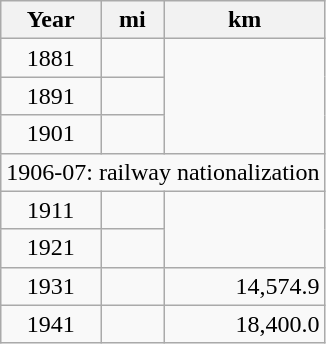<table class=wikitable>
<tr>
<th>Year</th>
<th>mi</th>
<th>km</th>
</tr>
<tr>
<td align=center>1881</td>
<td></td>
</tr>
<tr>
<td align=center>1891</td>
<td></td>
</tr>
<tr>
<td align=center>1901</td>
<td></td>
</tr>
<tr>
<td colspan=3>1906-07: railway nationalization</td>
</tr>
<tr>
<td align=center>1911</td>
<td></td>
</tr>
<tr>
<td align=center>1921</td>
<td></td>
</tr>
<tr>
<td align=center>1931</td>
<td align=right></td>
<td align=right>14,574.9</td>
</tr>
<tr>
<td align=center>1941</td>
<td align=right></td>
<td align=right>18,400.0</td>
</tr>
</table>
